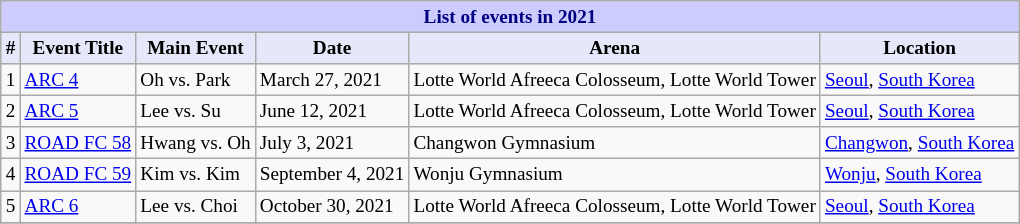<table class="sortable wikitable succession-box" style="margin:1.0em auto; font-size:80%;">
<tr>
<th colspan="6" style="background-color: #ccf; color: #000080; text-align: center;">List of events in 2021</th>
</tr>
<tr>
<th style="background-color: #E6E8FA; color: #000000; text-align: center;" scope="col">#</th>
<th style="background-color: #E6E8FA; color: #000000; text-align: center;" scope="col">Event Title</th>
<th style="background-color: #E6E8FA; color: #000000; text-align: center;" scope="col">Main Event</th>
<th style="background-color: #E6E8FA; color: #000000; text-align: center;" scope="col">Date</th>
<th style="background-color: #E6E8FA; color: #000000; text-align: center;" scope="col">Arena</th>
<th style="background-color: #E6E8FA; color: #000000; text-align: center;" scope="col">Location</th>
</tr>
<tr>
<td align="center">1</td>
<td><a href='#'>ARC 4</a></td>
<td>Oh vs. Park</td>
<td>March 27, 2021</td>
<td>Lotte World Afreeca Colosseum, Lotte World Tower</td>
<td> <a href='#'>Seoul</a>, <a href='#'>South Korea</a></td>
</tr>
<tr>
<td align="center">2</td>
<td><a href='#'>ARC 5</a></td>
<td>Lee vs. Su</td>
<td>June 12, 2021</td>
<td>Lotte World Afreeca Colosseum, Lotte World Tower</td>
<td> <a href='#'>Seoul</a>, <a href='#'>South Korea</a></td>
</tr>
<tr>
<td align="center">3</td>
<td><a href='#'>ROAD FC 58</a></td>
<td>Hwang vs. Oh</td>
<td>July 3, 2021</td>
<td>Changwon Gymnasium</td>
<td> <a href='#'>Changwon</a>, <a href='#'>South Korea</a></td>
</tr>
<tr>
<td align="center">4</td>
<td><a href='#'>ROAD FC 59</a></td>
<td>Kim vs. Kim</td>
<td>September 4, 2021</td>
<td>Wonju Gymnasium</td>
<td> <a href='#'>Wonju</a>, <a href='#'>South Korea</a></td>
</tr>
<tr>
<td align="center">5</td>
<td><a href='#'>ARC 6</a></td>
<td>Lee vs. Choi</td>
<td>October 30, 2021</td>
<td>Lotte World Afreeca Colosseum, Lotte World Tower</td>
<td> <a href='#'>Seoul</a>, <a href='#'>South Korea</a></td>
</tr>
<tr>
</tr>
</table>
